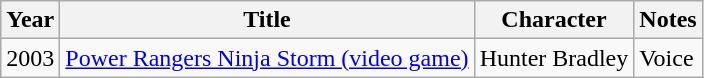<table class="wikitable sortable">
<tr>
<th>Year</th>
<th>Title</th>
<th>Character</th>
<th>Notes</th>
</tr>
<tr>
<td>2003</td>
<td><a href='#'>Power Rangers Ninja Storm (video game)</a></td>
<td>Hunter Bradley</td>
<td>Voice</td>
</tr>
</table>
